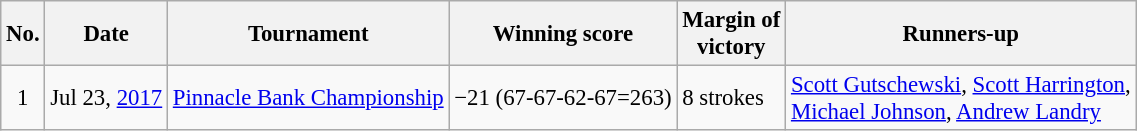<table class="wikitable" style="font-size:95%;">
<tr>
<th>No.</th>
<th>Date</th>
<th>Tournament</th>
<th>Winning score</th>
<th>Margin of<br>victory</th>
<th>Runners-up</th>
</tr>
<tr>
<td align=center>1</td>
<td align=right>Jul 23, <a href='#'>2017</a></td>
<td><a href='#'>Pinnacle Bank Championship</a></td>
<td>−21 (67-67-62-67=263)</td>
<td>8 strokes</td>
<td> <a href='#'>Scott Gutschewski</a>,  <a href='#'>Scott Harrington</a>,<br> <a href='#'>Michael Johnson</a>,  <a href='#'>Andrew Landry</a></td>
</tr>
</table>
